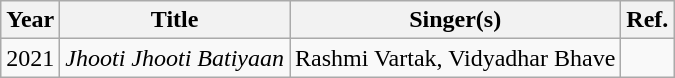<table class="wikitable sortable">
<tr>
<th>Year</th>
<th>Title</th>
<th>Singer(s)</th>
<th class="unsortable">Ref.</th>
</tr>
<tr>
<td>2021</td>
<td><em>Jhooti Jhooti Batiyaan</em></td>
<td>Rashmi Vartak, Vidyadhar Bhave</td>
<td></td>
</tr>
</table>
